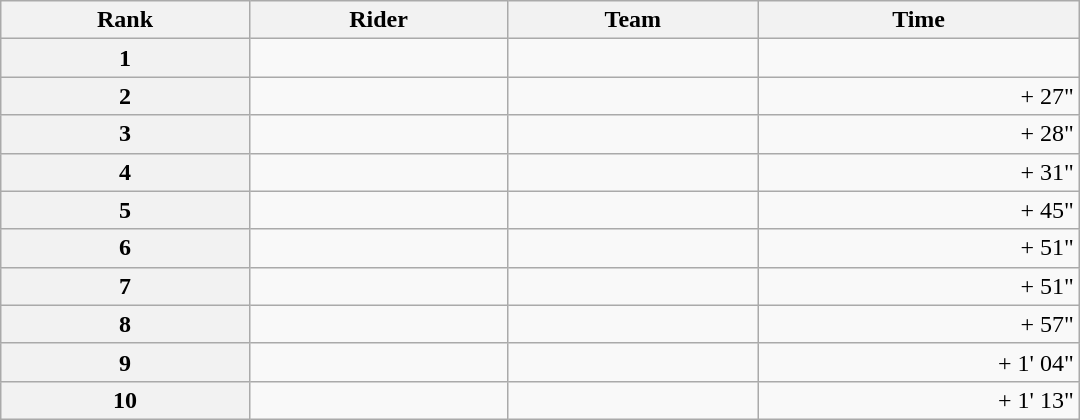<table class="wikitable" style="width:45em;margin-bottom:0;">
<tr>
<th scope="col">Rank</th>
<th scope="col">Rider</th>
<th scope="col">Team</th>
<th scope="col">Time</th>
</tr>
<tr>
<th scope="row">1</th>
<td> </td>
<td></td>
<td align="right"></td>
</tr>
<tr>
<th scope="row">2</th>
<td></td>
<td></td>
<td align="right">+ 27"</td>
</tr>
<tr>
<th scope="row">3</th>
<td></td>
<td></td>
<td align="right">+ 28"</td>
</tr>
<tr>
<th scope="row">4</th>
<td></td>
<td></td>
<td align="right">+ 31"</td>
</tr>
<tr>
<th scope="row">5</th>
<td></td>
<td></td>
<td align="right">+ 45"</td>
</tr>
<tr>
<th scope="row">6</th>
<td></td>
<td></td>
<td align="right">+ 51"</td>
</tr>
<tr>
<th scope="row">7</th>
<td></td>
<td></td>
<td align="right">+ 51"</td>
</tr>
<tr>
<th scope="row">8</th>
<td></td>
<td></td>
<td align="right">+ 57"</td>
</tr>
<tr>
<th scope="row">9</th>
<td></td>
<td></td>
<td align="right">+ 1' 04"</td>
</tr>
<tr>
<th scope="row">10</th>
<td></td>
<td></td>
<td align="right">+ 1' 13"</td>
</tr>
</table>
